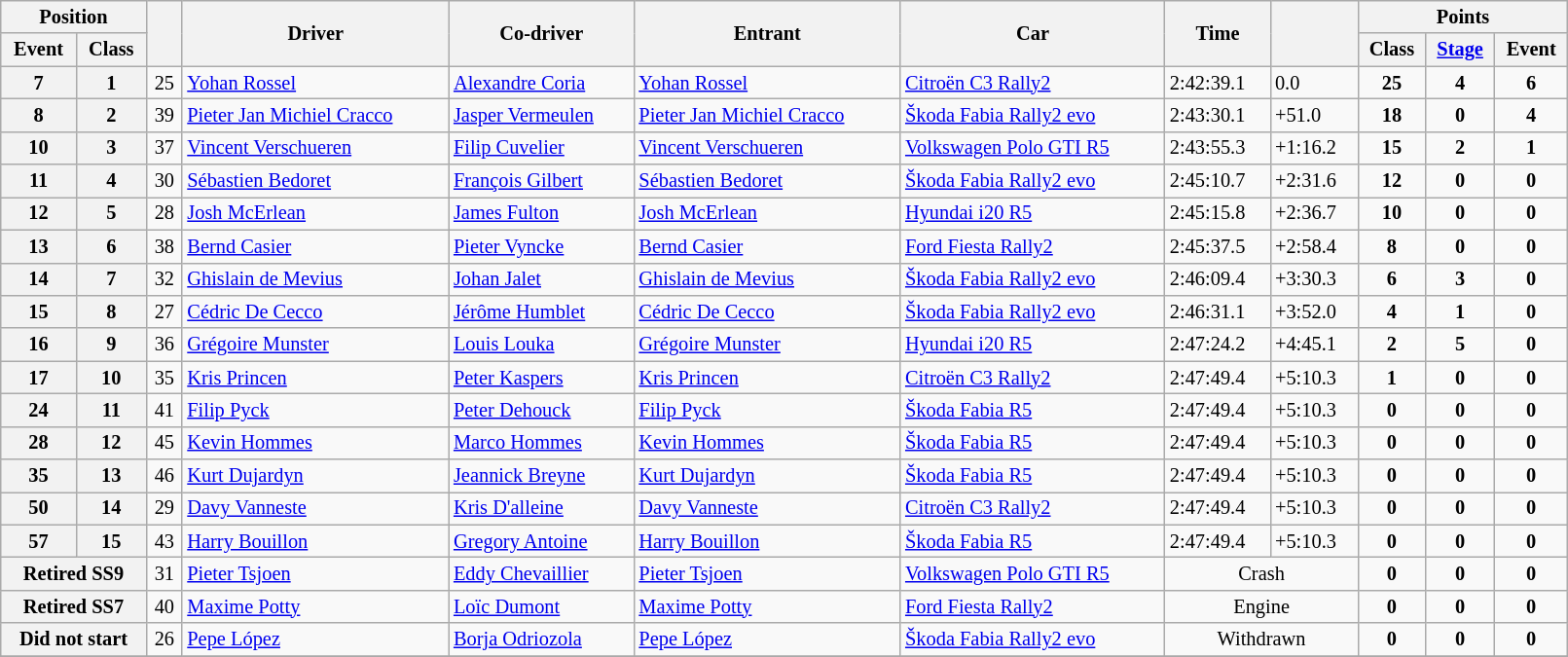<table class="wikitable" width=85% style="font-size: 85%;">
<tr>
<th colspan="2">Position</th>
<th rowspan="2"></th>
<th rowspan="2">Driver</th>
<th rowspan="2">Co-driver</th>
<th rowspan="2">Entrant</th>
<th rowspan="2">Car</th>
<th rowspan="2">Time</th>
<th rowspan="2"></th>
<th colspan="3">Points</th>
</tr>
<tr>
<th>Event</th>
<th>Class</th>
<th>Class</th>
<th><a href='#'>Stage</a></th>
<th>Event</th>
</tr>
<tr>
<th>7</th>
<th>1</th>
<td align="center">25</td>
<td><a href='#'>Yohan Rossel</a></td>
<td><a href='#'>Alexandre Coria</a></td>
<td><a href='#'>Yohan Rossel</a></td>
<td><a href='#'>Citroën C3 Rally2</a></td>
<td>2:42:39.1</td>
<td>0.0</td>
<td align="center"><strong>25</strong></td>
<td align="center"><strong>4</strong></td>
<td align="center"><strong>6</strong></td>
</tr>
<tr>
<th>8</th>
<th>2</th>
<td align="center">39</td>
<td><a href='#'>Pieter Jan Michiel Cracco</a></td>
<td><a href='#'>Jasper Vermeulen</a></td>
<td><a href='#'>Pieter Jan Michiel Cracco</a></td>
<td><a href='#'>Škoda Fabia Rally2 evo</a></td>
<td>2:43:30.1</td>
<td>+51.0</td>
<td align="center"><strong>18</strong></td>
<td align="center"><strong>0</strong></td>
<td align="center"><strong>4</strong></td>
</tr>
<tr>
<th>10</th>
<th>3</th>
<td align="center">37</td>
<td><a href='#'>Vincent Verschueren</a></td>
<td><a href='#'>Filip Cuvelier</a></td>
<td><a href='#'>Vincent Verschueren</a></td>
<td><a href='#'>Volkswagen Polo GTI R5</a></td>
<td>2:43:55.3</td>
<td>+1:16.2</td>
<td align="center"><strong>15</strong></td>
<td align="center"><strong>2</strong></td>
<td align="center"><strong>1</strong></td>
</tr>
<tr>
<th>11</th>
<th>4</th>
<td align="center">30</td>
<td><a href='#'>Sébastien Bedoret</a></td>
<td><a href='#'>François Gilbert</a></td>
<td><a href='#'>Sébastien Bedoret</a></td>
<td><a href='#'>Škoda Fabia Rally2 evo</a></td>
<td>2:45:10.7</td>
<td>+2:31.6</td>
<td align="center"><strong>12</strong></td>
<td align="center"><strong>0</strong></td>
<td align="center"><strong>0</strong></td>
</tr>
<tr>
<th>12</th>
<th>5</th>
<td align="center">28</td>
<td><a href='#'>Josh McErlean</a></td>
<td><a href='#'>James Fulton</a></td>
<td><a href='#'>Josh McErlean</a></td>
<td><a href='#'>Hyundai i20 R5</a></td>
<td>2:45:15.8</td>
<td>+2:36.7</td>
<td align="center"><strong>10</strong></td>
<td align="center"><strong>0</strong></td>
<td align="center"><strong>0</strong></td>
</tr>
<tr>
<th>13</th>
<th>6</th>
<td align="center">38</td>
<td><a href='#'>Bernd Casier</a></td>
<td><a href='#'>Pieter Vyncke</a></td>
<td><a href='#'>Bernd Casier</a></td>
<td><a href='#'>Ford Fiesta Rally2</a></td>
<td>2:45:37.5</td>
<td>+2:58.4</td>
<td align="center"><strong>8</strong></td>
<td align="center"><strong>0</strong></td>
<td align="center"><strong>0</strong></td>
</tr>
<tr>
<th>14</th>
<th>7</th>
<td align="center">32</td>
<td><a href='#'>Ghislain de Mevius</a></td>
<td><a href='#'>Johan Jalet</a></td>
<td><a href='#'>Ghislain de Mevius</a></td>
<td><a href='#'>Škoda Fabia Rally2 evo</a></td>
<td>2:46:09.4</td>
<td>+3:30.3</td>
<td align="center"><strong>6</strong></td>
<td align="center"><strong>3</strong></td>
<td align="center"><strong>0</strong></td>
</tr>
<tr>
<th>15</th>
<th>8</th>
<td align="center">27</td>
<td><a href='#'>Cédric De Cecco</a></td>
<td><a href='#'>Jérôme Humblet</a></td>
<td><a href='#'>Cédric De Cecco</a></td>
<td><a href='#'>Škoda Fabia Rally2 evo</a></td>
<td>2:46:31.1</td>
<td>+3:52.0</td>
<td align="center"><strong>4</strong></td>
<td align="center"><strong>1</strong></td>
<td align="center"><strong>0</strong></td>
</tr>
<tr>
<th>16</th>
<th>9</th>
<td align="center">36</td>
<td><a href='#'>Grégoire Munster</a></td>
<td><a href='#'>Louis Louka</a></td>
<td><a href='#'>Grégoire Munster</a></td>
<td><a href='#'>Hyundai i20 R5</a></td>
<td>2:47:24.2</td>
<td>+4:45.1</td>
<td align="center"><strong>2</strong></td>
<td align="center"><strong>5</strong></td>
<td align="center"><strong>0</strong></td>
</tr>
<tr>
<th>17</th>
<th>10</th>
<td align="center">35</td>
<td><a href='#'>Kris Princen</a></td>
<td><a href='#'>Peter Kaspers</a></td>
<td><a href='#'>Kris Princen</a></td>
<td><a href='#'>Citroën C3 Rally2</a></td>
<td>2:47:49.4</td>
<td>+5:10.3</td>
<td align="center"><strong>1</strong></td>
<td align="center"><strong>0</strong></td>
<td align="center"><strong>0</strong></td>
</tr>
<tr>
<th>24</th>
<th>11</th>
<td align="center">41</td>
<td><a href='#'>Filip Pyck</a></td>
<td><a href='#'>Peter Dehouck</a></td>
<td><a href='#'>Filip Pyck</a></td>
<td><a href='#'>Škoda Fabia R5</a></td>
<td>2:47:49.4</td>
<td>+5:10.3</td>
<td align="center"><strong>0</strong></td>
<td align="center"><strong>0</strong></td>
<td align="center"><strong>0</strong></td>
</tr>
<tr>
<th>28</th>
<th>12</th>
<td align="center">45</td>
<td><a href='#'>Kevin Hommes</a></td>
<td><a href='#'>Marco Hommes</a></td>
<td><a href='#'>Kevin Hommes</a></td>
<td><a href='#'>Škoda Fabia R5</a></td>
<td>2:47:49.4</td>
<td>+5:10.3</td>
<td align="center"><strong>0</strong></td>
<td align="center"><strong>0</strong></td>
<td align="center"><strong>0</strong></td>
</tr>
<tr>
<th>35</th>
<th>13</th>
<td align="center">46</td>
<td><a href='#'>Kurt Dujardyn</a></td>
<td><a href='#'>Jeannick Breyne</a></td>
<td><a href='#'>Kurt Dujardyn</a></td>
<td><a href='#'>Škoda Fabia R5</a></td>
<td>2:47:49.4</td>
<td>+5:10.3</td>
<td align="center"><strong>0</strong></td>
<td align="center"><strong>0</strong></td>
<td align="center"><strong>0</strong></td>
</tr>
<tr>
<th>50</th>
<th>14</th>
<td align="center">29</td>
<td><a href='#'>Davy Vanneste</a></td>
<td><a href='#'>Kris D'alleine</a></td>
<td><a href='#'>Davy Vanneste</a></td>
<td><a href='#'>Citroën C3 Rally2</a></td>
<td>2:47:49.4</td>
<td>+5:10.3</td>
<td align="center"><strong>0</strong></td>
<td align="center"><strong>0</strong></td>
<td align="center"><strong>0</strong></td>
</tr>
<tr>
<th>57</th>
<th>15</th>
<td align="center">43</td>
<td><a href='#'>Harry Bouillon</a></td>
<td><a href='#'>Gregory Antoine</a></td>
<td><a href='#'>Harry Bouillon</a></td>
<td><a href='#'>Škoda Fabia R5</a></td>
<td>2:47:49.4</td>
<td>+5:10.3</td>
<td align="center"><strong>0</strong></td>
<td align="center"><strong>0</strong></td>
<td align="center"><strong>0</strong></td>
</tr>
<tr>
<th colspan="2">Retired SS9</th>
<td align="center">31</td>
<td><a href='#'>Pieter Tsjoen</a></td>
<td><a href='#'>Eddy Chevaillier</a></td>
<td><a href='#'>Pieter Tsjoen</a></td>
<td><a href='#'>Volkswagen Polo GTI R5</a></td>
<td colspan="2" align="center">Crash</td>
<td align="center"><strong>0</strong></td>
<td align="center"><strong>0</strong></td>
<td align="center"><strong>0</strong></td>
</tr>
<tr>
<th colspan="2">Retired SS7</th>
<td align="center">40</td>
<td><a href='#'>Maxime Potty</a></td>
<td><a href='#'>Loïc Dumont</a></td>
<td><a href='#'>Maxime Potty</a></td>
<td><a href='#'>Ford Fiesta Rally2</a></td>
<td colspan="2" align="center">Engine</td>
<td align="center"><strong>0</strong></td>
<td align="center"><strong>0</strong></td>
<td align="center"><strong>0</strong></td>
</tr>
<tr>
<th colspan="2">Did not start</th>
<td align="center">26</td>
<td><a href='#'>Pepe López</a></td>
<td><a href='#'>Borja Odriozola</a></td>
<td><a href='#'>Pepe López</a></td>
<td><a href='#'>Škoda Fabia Rally2 evo</a></td>
<td colspan="2" align="center">Withdrawn</td>
<td align="center"><strong>0</strong></td>
<td align="center"><strong>0</strong></td>
<td align="center"><strong>0</strong></td>
</tr>
<tr>
</tr>
</table>
